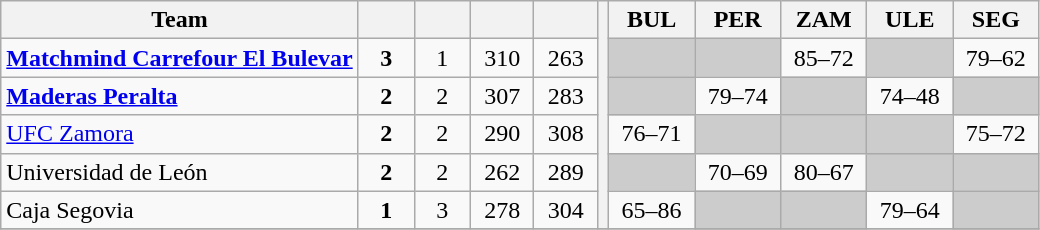<table class="wikitable" style="text-align:center">
<tr>
<th>Team</th>
<th width=30></th>
<th width=30></th>
<th width=35></th>
<th width=35></th>
<th rowspan=6></th>
<th width=50>BUL</th>
<th width=50>PER</th>
<th width=50>ZAM</th>
<th width=50>ULE</th>
<th width=50>SEG</th>
</tr>
<tr>
<td align="left"><strong><a href='#'>Matchmind Carrefour El Bulevar</a></strong></td>
<td><strong>3</strong></td>
<td>1</td>
<td>310</td>
<td>263</td>
<td style="background:#cccccc"></td>
<td style="background:#cccccc"></td>
<td>85–72</td>
<td style="background:#cccccc"></td>
<td>79–62</td>
</tr>
<tr>
<td align="left"><strong><a href='#'>Maderas Peralta</a></strong></td>
<td><strong>2</strong></td>
<td>2</td>
<td>307</td>
<td>283</td>
<td style="background:#cccccc"></td>
<td>79–74</td>
<td style="background:#cccccc"></td>
<td>74–48</td>
<td style="background:#cccccc"></td>
</tr>
<tr>
<td align="left"><a href='#'>UFC Zamora</a></td>
<td><strong>2</strong></td>
<td>2</td>
<td>290</td>
<td>308</td>
<td>76–71</td>
<td style="background:#cccccc"></td>
<td style="background:#cccccc"></td>
<td style="background:#cccccc"></td>
<td>75–72</td>
</tr>
<tr>
<td align="left">Universidad de León</td>
<td><strong>2</strong></td>
<td>2</td>
<td>262</td>
<td>289</td>
<td style="background:#cccccc"></td>
<td>70–69</td>
<td>80–67</td>
<td style="background:#cccccc"></td>
<td style="background:#cccccc"></td>
</tr>
<tr>
<td align="left">Caja Segovia</td>
<td><strong>1</strong></td>
<td>3</td>
<td>278</td>
<td>304</td>
<td>65–86</td>
<td style="background:#cccccc"></td>
<td style="background:#cccccc"></td>
<td>79–64</td>
<td style="background:#cccccc"></td>
</tr>
<tr>
</tr>
</table>
